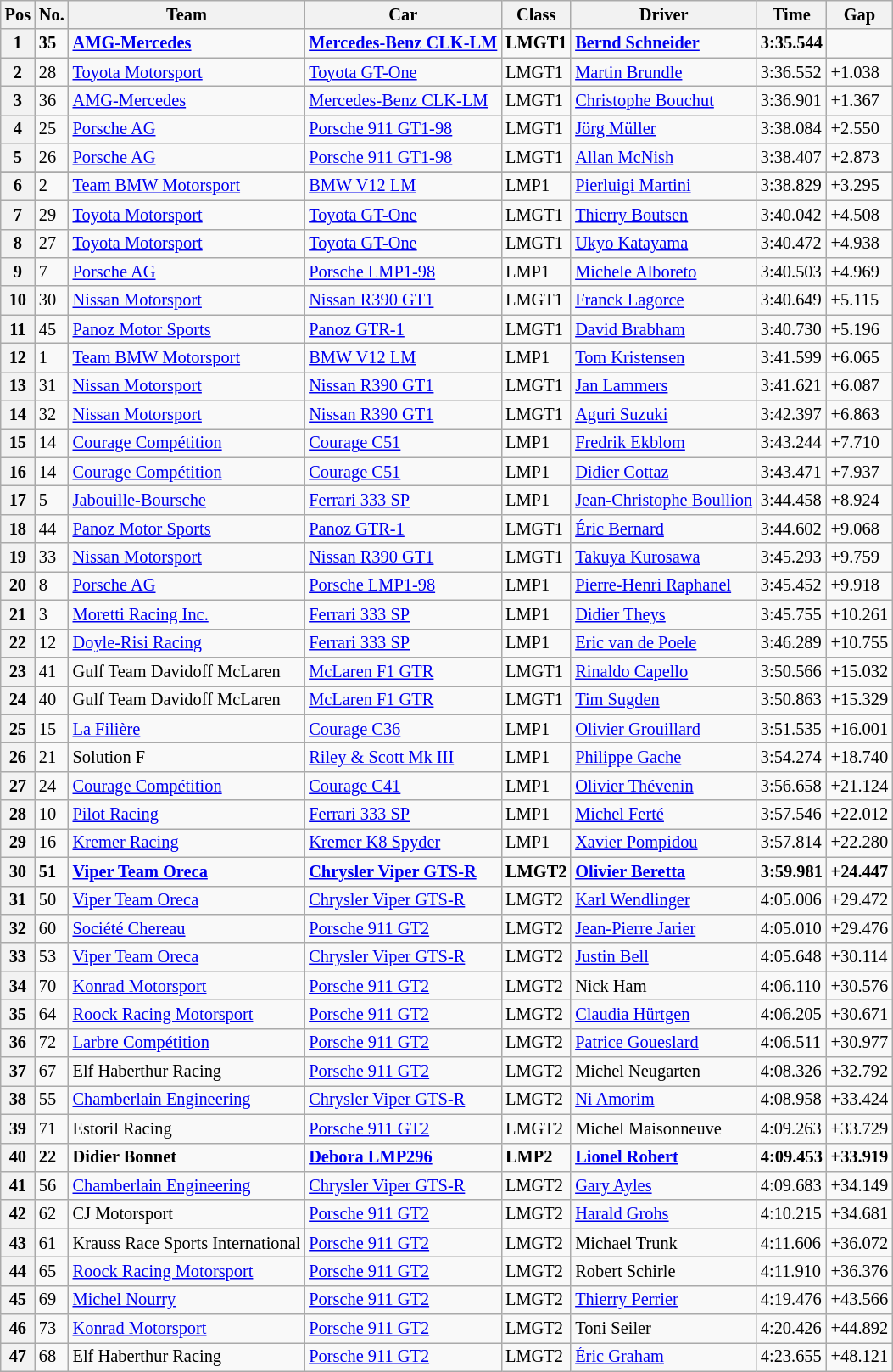<table class="wikitable" style="font-size: 85%;">
<tr>
<th>Pos</th>
<th>No.</th>
<th>Team</th>
<th>Car</th>
<th>Class</th>
<th>Driver</th>
<th>Time</th>
<th>Gap</th>
</tr>
<tr style="font-weight:bold">
<th>1</th>
<td>35</td>
<td><a href='#'>AMG-Mercedes</a></td>
<td><a href='#'>Mercedes-Benz CLK-LM</a></td>
<td>LMGT1</td>
<td><a href='#'>Bernd Schneider</a></td>
<td>3:35.544</td>
<td></td>
</tr>
<tr>
<th>2</th>
<td>28</td>
<td><a href='#'>Toyota Motorsport</a></td>
<td><a href='#'>Toyota GT-One</a></td>
<td>LMGT1</td>
<td><a href='#'>Martin Brundle</a></td>
<td>3:36.552</td>
<td>+1.038</td>
</tr>
<tr>
<th>3</th>
<td>36</td>
<td><a href='#'>AMG-Mercedes</a></td>
<td><a href='#'>Mercedes-Benz CLK-LM</a></td>
<td>LMGT1</td>
<td><a href='#'>Christophe Bouchut</a></td>
<td>3:36.901</td>
<td>+1.367</td>
</tr>
<tr>
<th>4</th>
<td>25</td>
<td><a href='#'>Porsche AG</a></td>
<td><a href='#'>Porsche 911 GT1-98</a></td>
<td>LMGT1</td>
<td><a href='#'>Jörg Müller</a></td>
<td>3:38.084</td>
<td>+2.550</td>
</tr>
<tr>
<th>5</th>
<td>26</td>
<td><a href='#'>Porsche AG</a></td>
<td><a href='#'>Porsche 911 GT1-98</a></td>
<td>LMGT1</td>
<td><a href='#'>Allan McNish</a></td>
<td>3:38.407</td>
<td>+2.873</td>
</tr>
<tr style="font-weight:bold">
</tr>
<tr>
<th>6</th>
<td>2</td>
<td><a href='#'>Team BMW Motorsport</a></td>
<td><a href='#'>BMW V12 LM</a></td>
<td>LMP1</td>
<td><a href='#'>Pierluigi Martini</a></td>
<td>3:38.829</td>
<td>+3.295</td>
</tr>
<tr>
<th>7</th>
<td>29</td>
<td><a href='#'>Toyota Motorsport</a></td>
<td><a href='#'>Toyota GT-One</a></td>
<td>LMGT1</td>
<td><a href='#'>Thierry Boutsen</a></td>
<td>3:40.042</td>
<td>+4.508</td>
</tr>
<tr>
<th>8</th>
<td>27</td>
<td><a href='#'>Toyota Motorsport</a></td>
<td><a href='#'>Toyota GT-One</a></td>
<td>LMGT1</td>
<td><a href='#'>Ukyo Katayama</a></td>
<td>3:40.472</td>
<td>+4.938</td>
</tr>
<tr>
<th>9</th>
<td>7</td>
<td><a href='#'>Porsche AG</a></td>
<td><a href='#'>Porsche LMP1-98</a></td>
<td>LMP1</td>
<td><a href='#'>Michele Alboreto</a></td>
<td>3:40.503</td>
<td>+4.969</td>
</tr>
<tr>
<th>10</th>
<td>30</td>
<td><a href='#'>Nissan Motorsport</a></td>
<td><a href='#'>Nissan R390 GT1</a></td>
<td>LMGT1</td>
<td><a href='#'>Franck Lagorce</a></td>
<td>3:40.649</td>
<td>+5.115</td>
</tr>
<tr>
<th>11</th>
<td>45</td>
<td><a href='#'>Panoz Motor Sports</a></td>
<td><a href='#'>Panoz GTR-1</a></td>
<td>LMGT1</td>
<td><a href='#'>David Brabham</a></td>
<td>3:40.730</td>
<td>+5.196</td>
</tr>
<tr>
<th>12</th>
<td>1</td>
<td><a href='#'>Team BMW Motorsport</a></td>
<td><a href='#'>BMW V12 LM</a></td>
<td>LMP1</td>
<td><a href='#'>Tom Kristensen</a></td>
<td>3:41.599</td>
<td>+6.065</td>
</tr>
<tr>
<th>13</th>
<td>31</td>
<td><a href='#'>Nissan Motorsport</a></td>
<td><a href='#'>Nissan R390 GT1</a></td>
<td>LMGT1</td>
<td><a href='#'>Jan Lammers</a></td>
<td>3:41.621</td>
<td>+6.087</td>
</tr>
<tr>
<th>14</th>
<td>32</td>
<td><a href='#'>Nissan Motorsport</a></td>
<td><a href='#'>Nissan R390 GT1</a></td>
<td>LMGT1</td>
<td><a href='#'>Aguri Suzuki</a></td>
<td>3:42.397</td>
<td>+6.863</td>
</tr>
<tr>
<th>15</th>
<td>14</td>
<td><a href='#'>Courage Compétition</a></td>
<td><a href='#'>Courage C51</a></td>
<td>LMP1</td>
<td><a href='#'>Fredrik Ekblom</a></td>
<td>3:43.244</td>
<td>+7.710</td>
</tr>
<tr>
<th>16</th>
<td>14</td>
<td><a href='#'>Courage Compétition</a></td>
<td><a href='#'>Courage C51</a></td>
<td>LMP1</td>
<td><a href='#'>Didier Cottaz</a></td>
<td>3:43.471</td>
<td>+7.937</td>
</tr>
<tr>
<th>17</th>
<td>5</td>
<td><a href='#'>Jabouille-Boursche</a></td>
<td><a href='#'>Ferrari 333 SP</a></td>
<td>LMP1</td>
<td><a href='#'>Jean-Christophe Boullion</a></td>
<td>3:44.458</td>
<td>+8.924</td>
</tr>
<tr>
<th>18</th>
<td>44</td>
<td><a href='#'>Panoz Motor Sports</a></td>
<td><a href='#'>Panoz GTR-1</a></td>
<td>LMGT1</td>
<td><a href='#'>Éric Bernard</a></td>
<td>3:44.602</td>
<td>+9.068</td>
</tr>
<tr>
<th>19</th>
<td>33</td>
<td><a href='#'>Nissan Motorsport</a></td>
<td><a href='#'>Nissan R390 GT1</a></td>
<td>LMGT1</td>
<td><a href='#'>Takuya Kurosawa</a></td>
<td>3:45.293</td>
<td>+9.759</td>
</tr>
<tr>
<th>20</th>
<td>8</td>
<td><a href='#'>Porsche AG</a></td>
<td><a href='#'>Porsche LMP1-98</a></td>
<td>LMP1</td>
<td><a href='#'>Pierre-Henri Raphanel</a></td>
<td>3:45.452</td>
<td>+9.918</td>
</tr>
<tr>
<th>21</th>
<td>3</td>
<td><a href='#'>Moretti Racing Inc.</a></td>
<td><a href='#'>Ferrari 333 SP</a></td>
<td>LMP1</td>
<td><a href='#'>Didier Theys</a></td>
<td>3:45.755</td>
<td>+10.261</td>
</tr>
<tr>
<th>22</th>
<td>12</td>
<td><a href='#'>Doyle-Risi Racing</a></td>
<td><a href='#'>Ferrari 333 SP</a></td>
<td>LMP1</td>
<td><a href='#'>Eric van de Poele</a></td>
<td>3:46.289</td>
<td>+10.755</td>
</tr>
<tr>
<th>23</th>
<td>41</td>
<td>Gulf Team Davidoff McLaren</td>
<td><a href='#'>McLaren F1 GTR</a></td>
<td>LMGT1</td>
<td><a href='#'>Rinaldo Capello</a></td>
<td>3:50.566</td>
<td>+15.032</td>
</tr>
<tr>
<th>24</th>
<td>40</td>
<td>Gulf Team Davidoff McLaren</td>
<td><a href='#'>McLaren F1 GTR</a></td>
<td>LMGT1</td>
<td><a href='#'>Tim Sugden</a></td>
<td>3:50.863</td>
<td>+15.329</td>
</tr>
<tr>
<th>25</th>
<td>15</td>
<td><a href='#'>La Filière</a></td>
<td><a href='#'>Courage C36</a></td>
<td>LMP1</td>
<td><a href='#'>Olivier Grouillard</a></td>
<td>3:51.535</td>
<td>+16.001</td>
</tr>
<tr>
<th>26</th>
<td>21</td>
<td>Solution F</td>
<td><a href='#'>Riley & Scott Mk III</a></td>
<td>LMP1</td>
<td><a href='#'>Philippe Gache</a></td>
<td>3:54.274</td>
<td>+18.740</td>
</tr>
<tr>
<th>27</th>
<td>24</td>
<td><a href='#'>Courage Compétition</a></td>
<td><a href='#'>Courage C41</a></td>
<td>LMP1</td>
<td><a href='#'>Olivier Thévenin</a></td>
<td>3:56.658</td>
<td>+21.124</td>
</tr>
<tr>
<th>28</th>
<td>10</td>
<td><a href='#'>Pilot Racing</a></td>
<td><a href='#'>Ferrari 333 SP</a></td>
<td>LMP1</td>
<td><a href='#'>Michel Ferté</a></td>
<td>3:57.546</td>
<td>+22.012</td>
</tr>
<tr>
<th>29</th>
<td>16</td>
<td><a href='#'>Kremer Racing</a></td>
<td><a href='#'>Kremer K8 Spyder</a></td>
<td>LMP1</td>
<td><a href='#'>Xavier Pompidou</a></td>
<td>3:57.814</td>
<td>+22.280</td>
</tr>
<tr style="font-weight:bold">
<th>30</th>
<td>51</td>
<td><a href='#'>Viper Team Oreca</a></td>
<td><a href='#'>Chrysler Viper GTS-R</a></td>
<td>LMGT2</td>
<td><a href='#'>Olivier Beretta</a></td>
<td>3:59.981</td>
<td>+24.447</td>
</tr>
<tr>
<th>31</th>
<td>50</td>
<td><a href='#'>Viper Team Oreca</a></td>
<td><a href='#'>Chrysler Viper GTS-R</a></td>
<td>LMGT2</td>
<td><a href='#'>Karl Wendlinger</a></td>
<td>4:05.006</td>
<td>+29.472</td>
</tr>
<tr>
<th>32</th>
<td>60</td>
<td><a href='#'>Société Chereau</a></td>
<td><a href='#'>Porsche 911 GT2</a></td>
<td>LMGT2</td>
<td><a href='#'>Jean-Pierre Jarier</a></td>
<td>4:05.010</td>
<td>+29.476</td>
</tr>
<tr>
<th>33</th>
<td>53</td>
<td><a href='#'>Viper Team Oreca</a></td>
<td><a href='#'>Chrysler Viper GTS-R</a></td>
<td>LMGT2</td>
<td><a href='#'>Justin Bell</a></td>
<td>4:05.648</td>
<td>+30.114</td>
</tr>
<tr>
<th>34</th>
<td>70</td>
<td><a href='#'>Konrad Motorsport</a></td>
<td><a href='#'>Porsche 911 GT2</a></td>
<td>LMGT2</td>
<td>Nick Ham</td>
<td>4:06.110</td>
<td>+30.576</td>
</tr>
<tr>
<th>35</th>
<td>64</td>
<td><a href='#'>Roock Racing Motorsport</a></td>
<td><a href='#'>Porsche 911 GT2</a></td>
<td>LMGT2</td>
<td><a href='#'>Claudia Hürtgen</a></td>
<td>4:06.205</td>
<td>+30.671</td>
</tr>
<tr>
<th>36</th>
<td>72</td>
<td><a href='#'>Larbre Compétition</a></td>
<td><a href='#'>Porsche 911 GT2</a></td>
<td>LMGT2</td>
<td><a href='#'>Patrice Goueslard</a></td>
<td>4:06.511</td>
<td>+30.977</td>
</tr>
<tr>
<th>37</th>
<td>67</td>
<td>Elf Haberthur Racing</td>
<td><a href='#'>Porsche 911 GT2</a></td>
<td>LMGT2</td>
<td>Michel Neugarten</td>
<td>4:08.326</td>
<td>+32.792</td>
</tr>
<tr>
<th>38</th>
<td>55</td>
<td><a href='#'>Chamberlain Engineering</a></td>
<td><a href='#'>Chrysler Viper GTS-R</a></td>
<td>LMGT2</td>
<td><a href='#'>Ni Amorim</a></td>
<td>4:08.958</td>
<td>+33.424</td>
</tr>
<tr>
<th>39</th>
<td>71</td>
<td>Estoril Racing</td>
<td><a href='#'>Porsche 911 GT2</a></td>
<td>LMGT2</td>
<td>Michel Maisonneuve</td>
<td>4:09.263</td>
<td>+33.729</td>
</tr>
<tr style="font-weight:bold">
<th>40</th>
<td>22</td>
<td>Didier Bonnet</td>
<td><a href='#'>Debora LMP296</a></td>
<td>LMP2</td>
<td><a href='#'>Lionel Robert</a></td>
<td>4:09.453</td>
<td>+33.919</td>
</tr>
<tr>
<th>41</th>
<td>56</td>
<td><a href='#'>Chamberlain Engineering</a></td>
<td><a href='#'>Chrysler Viper GTS-R</a></td>
<td>LMGT2</td>
<td><a href='#'>Gary Ayles</a></td>
<td>4:09.683</td>
<td>+34.149</td>
</tr>
<tr>
<th>42</th>
<td>62</td>
<td>CJ Motorsport</td>
<td><a href='#'>Porsche 911 GT2</a></td>
<td>LMGT2</td>
<td><a href='#'>Harald Grohs</a></td>
<td>4:10.215</td>
<td>+34.681</td>
</tr>
<tr>
<th>43</th>
<td>61</td>
<td>Krauss Race Sports International</td>
<td><a href='#'>Porsche 911 GT2</a></td>
<td>LMGT2</td>
<td>Michael Trunk</td>
<td>4:11.606</td>
<td>+36.072</td>
</tr>
<tr>
<th>44</th>
<td>65</td>
<td><a href='#'>Roock Racing Motorsport</a></td>
<td><a href='#'>Porsche 911 GT2</a></td>
<td>LMGT2</td>
<td>Robert Schirle</td>
<td>4:11.910</td>
<td>+36.376</td>
</tr>
<tr>
<th>45</th>
<td>69</td>
<td><a href='#'>Michel Nourry</a></td>
<td><a href='#'>Porsche 911 GT2</a></td>
<td>LMGT2</td>
<td><a href='#'>Thierry Perrier</a></td>
<td>4:19.476</td>
<td>+43.566</td>
</tr>
<tr>
<th>46</th>
<td>73</td>
<td><a href='#'>Konrad Motorsport</a></td>
<td><a href='#'>Porsche 911 GT2</a></td>
<td>LMGT2</td>
<td>Toni Seiler</td>
<td>4:20.426</td>
<td>+44.892</td>
</tr>
<tr>
<th>47</th>
<td>68</td>
<td>Elf Haberthur Racing</td>
<td><a href='#'>Porsche 911 GT2</a></td>
<td>LMGT2</td>
<td><a href='#'>Éric Graham</a></td>
<td>4:23.655</td>
<td>+48.121</td>
</tr>
</table>
